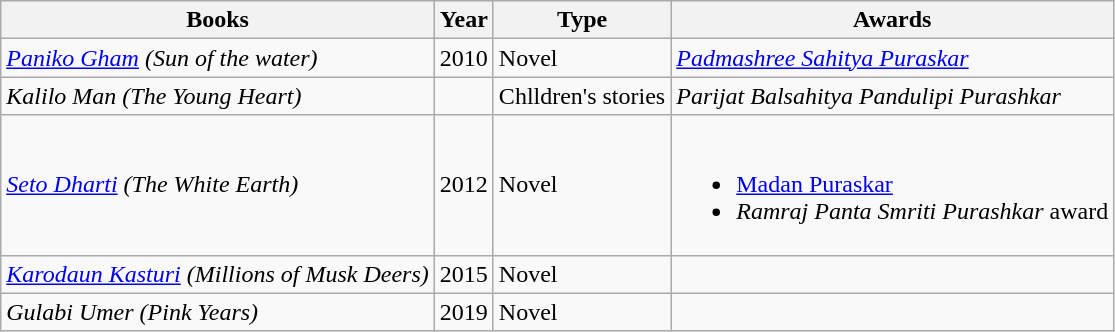<table class="wikitable">
<tr>
<th>Books</th>
<th>Year</th>
<th>Type</th>
<th>Awards</th>
</tr>
<tr>
<td><em><a href='#'>Paniko Gham</a> (Sun of the water)</em></td>
<td>2010</td>
<td>Novel</td>
<td><em><a href='#'>Padmashree Sahitya Puraskar</a></em></td>
</tr>
<tr>
<td><em>Kalilo Man (The Young Heart)</em></td>
<td></td>
<td>Chlldren's stories</td>
<td><em>Parijat Balsahitya Pandulipi Purashkar</em></td>
</tr>
<tr>
<td><em><a href='#'>Seto Dharti</a> (The White Earth)</em></td>
<td>2012</td>
<td>Novel</td>
<td><br><ul><li><a href='#'>Madan Puraskar</a></li><li><em>Ramraj Panta Smriti Purashkar</em> award</li></ul></td>
</tr>
<tr>
<td><em><a href='#'>Karodaun Kasturi</a> (Millions of Musk Deers)</em></td>
<td>2015</td>
<td>Novel</td>
<td></td>
</tr>
<tr>
<td><em>Gulabi Umer</em> <em>(Pink Years)</em></td>
<td>2019</td>
<td>Novel</td>
<td></td>
</tr>
</table>
